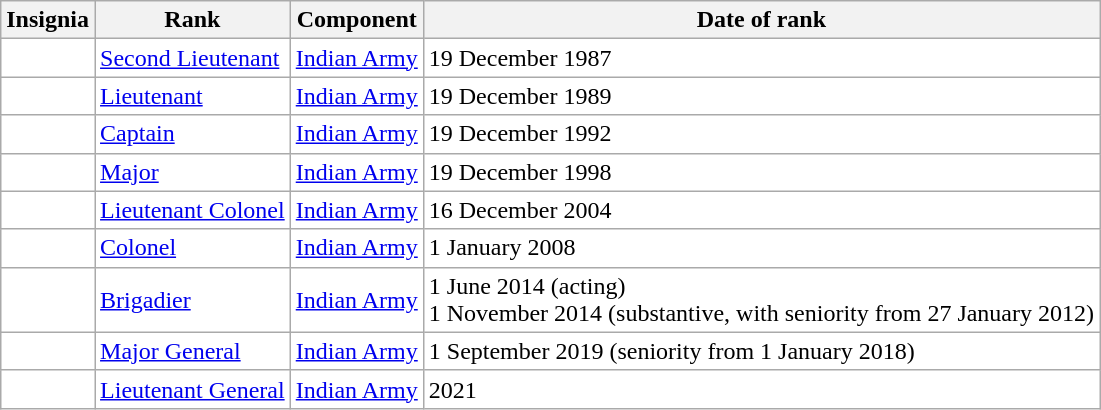<table class="wikitable" style="background:white">
<tr>
<th>Insignia</th>
<th>Rank</th>
<th>Component</th>
<th>Date of rank</th>
</tr>
<tr>
<td align="center"></td>
<td><a href='#'>Second Lieutenant</a></td>
<td><a href='#'>Indian Army</a></td>
<td>19 December 1987</td>
</tr>
<tr>
<td align="center"></td>
<td><a href='#'>Lieutenant</a></td>
<td><a href='#'>Indian Army</a></td>
<td>19 December 1989</td>
</tr>
<tr>
<td align="center"></td>
<td><a href='#'>Captain</a></td>
<td><a href='#'>Indian Army</a></td>
<td>19 December 1992</td>
</tr>
<tr>
<td align="center"></td>
<td><a href='#'>Major</a></td>
<td><a href='#'>Indian Army</a></td>
<td>19 December 1998</td>
</tr>
<tr>
<td align="center"></td>
<td><a href='#'>Lieutenant Colonel</a></td>
<td><a href='#'>Indian Army</a></td>
<td>16 December 2004</td>
</tr>
<tr>
<td align="center"></td>
<td><a href='#'>Colonel</a></td>
<td><a href='#'>Indian Army</a></td>
<td>1 January 2008</td>
</tr>
<tr>
<td align="center"></td>
<td><a href='#'>Brigadier</a></td>
<td><a href='#'>Indian Army</a></td>
<td>1 June 2014 (acting)<br>1 November 2014 (substantive, with seniority from 27 January 2012)</td>
</tr>
<tr>
<td align="center"></td>
<td><a href='#'>Major General</a></td>
<td><a href='#'>Indian Army</a></td>
<td>1 September 2019 (seniority from 1 January 2018) </td>
</tr>
<tr>
<td align="center"></td>
<td><a href='#'>Lieutenant General</a></td>
<td><a href='#'>Indian Army</a></td>
<td>2021</td>
</tr>
</table>
